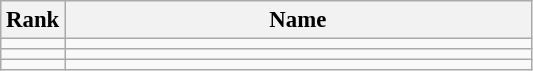<table class="wikitable" style="font-size:95%;">
<tr>
<th>Rank</th>
<th align="left" style="width: 20em">Name</th>
</tr>
<tr>
<td align="center"></td>
<td></td>
</tr>
<tr>
<td align="center"></td>
<td></td>
</tr>
<tr>
<td align="center"></td>
<td></td>
</tr>
</table>
